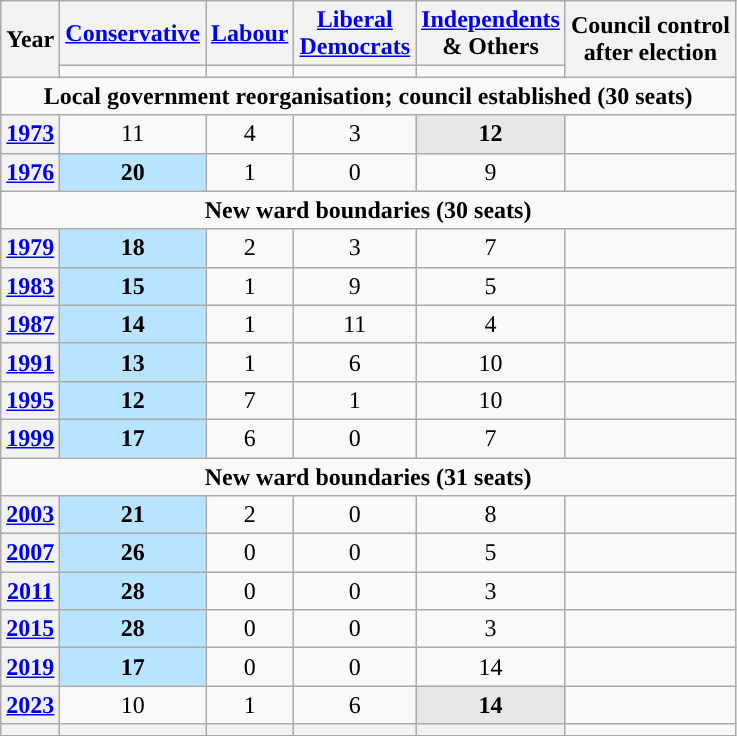<table class="wikitable plainrowheaders" style="text-align:center">
<tr>
<th scope="col" rowspan="2">Year</th>
<th scope="col"><a href='#'>Conservative</a></th>
<th scope="col"><a href='#'>Labour</a></th>
<th scope="col" style="width:1px"><a href='#'>Liberal Democrats</a></th>
<th scope="col"><a href='#'>Independents</a><br>& Others</th>
<th scope="col" rowspan="2" colspan="2">Council control<br>after election</th>
</tr>
<tr>
<td style="background:"></td>
<td style="background:"></td>
<td style="background:"></td>
<td style="background:"></td>
</tr>
<tr>
<td colspan="9"><strong>Local government reorganisation; council established (30 seats)</strong></td>
</tr>
<tr>
<th scope="row"><a href='#'>1973</a></th>
<td>11</td>
<td>4</td>
<td>3</td>
<td style="background:#E7E7E7;"><strong>12</strong></td>
<td></td>
</tr>
<tr>
<th scope="row"><a href='#'>1976</a></th>
<td style="background:#B9E4FF;"><strong>20</strong></td>
<td>1</td>
<td>0</td>
<td>9</td>
<td></td>
</tr>
<tr>
<td colspan="9"><strong>New ward boundaries (30 seats)</strong></td>
</tr>
<tr>
<th scope="row"><a href='#'>1979</a></th>
<td style="background:#B9E4FF;"><strong>18</strong></td>
<td>2</td>
<td>3</td>
<td>7</td>
<td></td>
</tr>
<tr>
<th scope="row"><a href='#'>1983</a></th>
<td style="background:#B9E4FF;"><strong>15</strong></td>
<td>1</td>
<td>9</td>
<td>5</td>
<td></td>
</tr>
<tr>
<th scope="row"><a href='#'>1987</a></th>
<td style="background:#B9E4FF;"><strong>14</strong></td>
<td>1</td>
<td>11</td>
<td>4</td>
<td></td>
</tr>
<tr>
<th scope="row"><a href='#'>1991</a></th>
<td style="background:#B9E4FF;"><strong>13</strong></td>
<td>1</td>
<td>6</td>
<td>10</td>
<td></td>
</tr>
<tr>
<th scope="row"><a href='#'>1995</a></th>
<td style="background:#B9E4FF;"><strong>12</strong></td>
<td>7</td>
<td>1</td>
<td>10</td>
<td></td>
</tr>
<tr>
<th scope="row"><a href='#'>1999</a></th>
<td style="background:#B9E4FF;"><strong>17</strong></td>
<td>6</td>
<td>0</td>
<td>7</td>
<td></td>
</tr>
<tr>
<td colspan="9"><strong>New ward boundaries (31 seats)</strong></td>
</tr>
<tr>
<th scope="row"><a href='#'>2003</a></th>
<td style="background:#B9E4FF;"><strong>21</strong></td>
<td>2</td>
<td>0</td>
<td>8</td>
<td></td>
</tr>
<tr>
<th scope="row"><a href='#'>2007</a></th>
<td style="background:#B9E4FF;"><strong>26</strong></td>
<td>0</td>
<td>0</td>
<td>5</td>
<td></td>
</tr>
<tr>
<th scope="row"><a href='#'>2011</a></th>
<td style="background:#B9E4FF;"><strong>28</strong></td>
<td>0</td>
<td>0</td>
<td>3</td>
<td></td>
</tr>
<tr>
<th scope="row"><a href='#'>2015</a></th>
<td style="background:#B9E4FF;"><strong>28</strong></td>
<td>0</td>
<td>0</td>
<td>3</td>
<td></td>
</tr>
<tr>
<th scope="row"><a href='#'>2019</a></th>
<td style="background:#B9E4FF;"><strong>17</strong></td>
<td>0</td>
<td>0</td>
<td>14</td>
<td></td>
</tr>
<tr>
<th scope="row"><a href='#'>2023</a></th>
<td>10</td>
<td>1</td>
<td>6</td>
<td style="background:#E7E7E7;"><strong>14</strong></td>
<td></td>
</tr>
<tr>
<th></th>
<th style="background-color: "></th>
<th style="background-color: "></th>
<th style="background-color: "></th>
<th style="background-color: "></th>
</tr>
</table>
